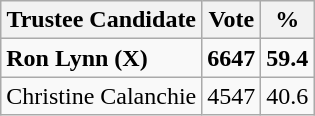<table class="wikitable">
<tr>
<th>Trustee Candidate</th>
<th>Vote</th>
<th>%</th>
</tr>
<tr>
<td><strong>Ron Lynn (X)</strong></td>
<td><strong>6647</strong></td>
<td><strong>59.4</strong></td>
</tr>
<tr>
<td>Christine Calanchie</td>
<td>4547</td>
<td>40.6</td>
</tr>
</table>
